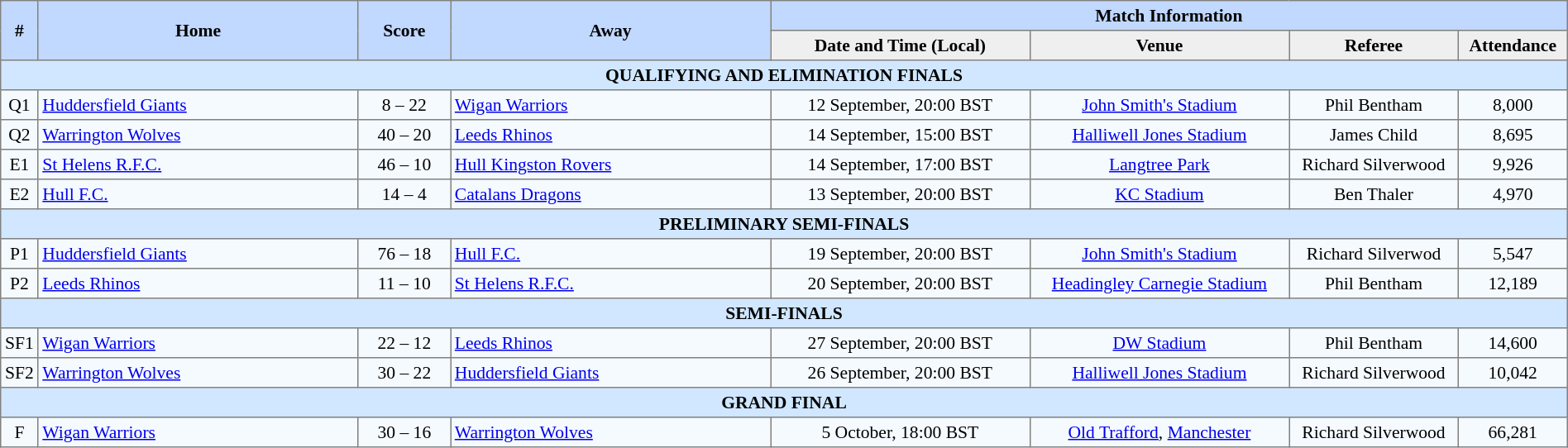<table border="1" cellpadding="3" cellspacing="0" style="border-collapse:collapse; font-size:90%; text-align:center; width:100%;">
<tr style="background:#c1d8ff;">
<th rowspan="2">#</th>
<th rowspan="2" style="width:21%;">Home</th>
<th rowspan="2" style="width:6%;">Score</th>
<th rowspan="2" style="width:21%;">Away</th>
<th colspan=6>Match Information</th>
</tr>
<tr style="background:#efefef;">
<th width=17%>Date and Time (Local)</th>
<th width=17%>Venue</th>
<th width=11%>Referee</th>
<th width=7%>Attendance</th>
</tr>
<tr style="background:#d0e7ff;">
<td colspan=8><strong>QUALIFYING AND ELIMINATION FINALS</strong></td>
</tr>
<tr style="background:#f5faff;">
<td>Q1</td>
<td align=left> <a href='#'>Huddersfield Giants</a></td>
<td>8 – 22</td>
<td align=left> <a href='#'>Wigan Warriors</a></td>
<td>12 September, 20:00 BST</td>
<td><a href='#'>John Smith's Stadium</a></td>
<td>Phil Bentham</td>
<td>8,000</td>
</tr>
<tr style="background:#f5faff;">
<td>Q2</td>
<td align=left> <a href='#'>Warrington Wolves</a></td>
<td>40 – 20</td>
<td align=left> <a href='#'>Leeds Rhinos</a></td>
<td>14 September, 15:00 BST</td>
<td><a href='#'>Halliwell Jones Stadium</a></td>
<td>James Child</td>
<td>8,695</td>
</tr>
<tr style="background:#f5faff;">
<td>E1</td>
<td align=left> <a href='#'>St Helens R.F.C.</a></td>
<td>46 – 10</td>
<td align=left> <a href='#'>Hull Kingston Rovers</a></td>
<td>14 September, 17:00 BST</td>
<td><a href='#'>Langtree Park</a></td>
<td>Richard Silverwood</td>
<td>9,926</td>
</tr>
<tr style="background:#f5faff;">
<td>E2</td>
<td align=left> <a href='#'>Hull F.C.</a></td>
<td>14 – 4</td>
<td align=left> <a href='#'>Catalans Dragons</a></td>
<td>13 September, 20:00 BST</td>
<td><a href='#'>KC Stadium</a></td>
<td>Ben Thaler</td>
<td>4,970</td>
</tr>
<tr style="background:#d0e7ff;">
<td colspan=8><strong>PRELIMINARY SEMI-FINALS</strong></td>
</tr>
<tr style="background:#f5faff;">
<td>P1</td>
<td align=left> <a href='#'>Huddersfield Giants</a></td>
<td>76 – 18</td>
<td align=left> <a href='#'>Hull F.C.</a></td>
<td>19 September, 20:00 BST</td>
<td><a href='#'>John Smith's Stadium</a></td>
<td>Richard Silverwod</td>
<td>5,547</td>
</tr>
<tr style="background:#f5faff;">
<td>P2</td>
<td align=left> <a href='#'>Leeds Rhinos</a></td>
<td>11 – 10</td>
<td align=left> <a href='#'>St Helens R.F.C.</a></td>
<td>20 September, 20:00 BST</td>
<td><a href='#'>Headingley Carnegie Stadium</a></td>
<td>Phil Bentham</td>
<td>12,189</td>
</tr>
<tr style="background:#d0e7ff;">
<td colspan=8><strong>SEMI-FINALS</strong></td>
</tr>
<tr style="background:#f5faff;">
<td>SF1</td>
<td align=left> <a href='#'>Wigan Warriors</a></td>
<td>22 – 12</td>
<td align=left> <a href='#'>Leeds Rhinos</a></td>
<td>27 September, 20:00 BST</td>
<td><a href='#'>DW Stadium</a></td>
<td>Phil Bentham</td>
<td>14,600</td>
</tr>
<tr style="background:#f5faff;">
<td>SF2</td>
<td align=left> <a href='#'>Warrington Wolves</a></td>
<td>30 – 22</td>
<td align=left> <a href='#'>Huddersfield Giants</a></td>
<td>26 September, 20:00 BST</td>
<td><a href='#'>Halliwell Jones Stadium</a></td>
<td>Richard Silverwood</td>
<td>10,042</td>
</tr>
<tr style="background:#d0e7ff;">
<td colspan=8><strong>GRAND FINAL</strong></td>
</tr>
<tr style="background:#f5faff;">
<td>F</td>
<td align=left> <a href='#'>Wigan Warriors</a></td>
<td>30 – 16</td>
<td align=left> <a href='#'>Warrington Wolves</a></td>
<td>5 October, 18:00 BST</td>
<td><a href='#'>Old Trafford</a>, <a href='#'>Manchester</a></td>
<td>Richard Silverwood</td>
<td>66,281</td>
</tr>
</table>
